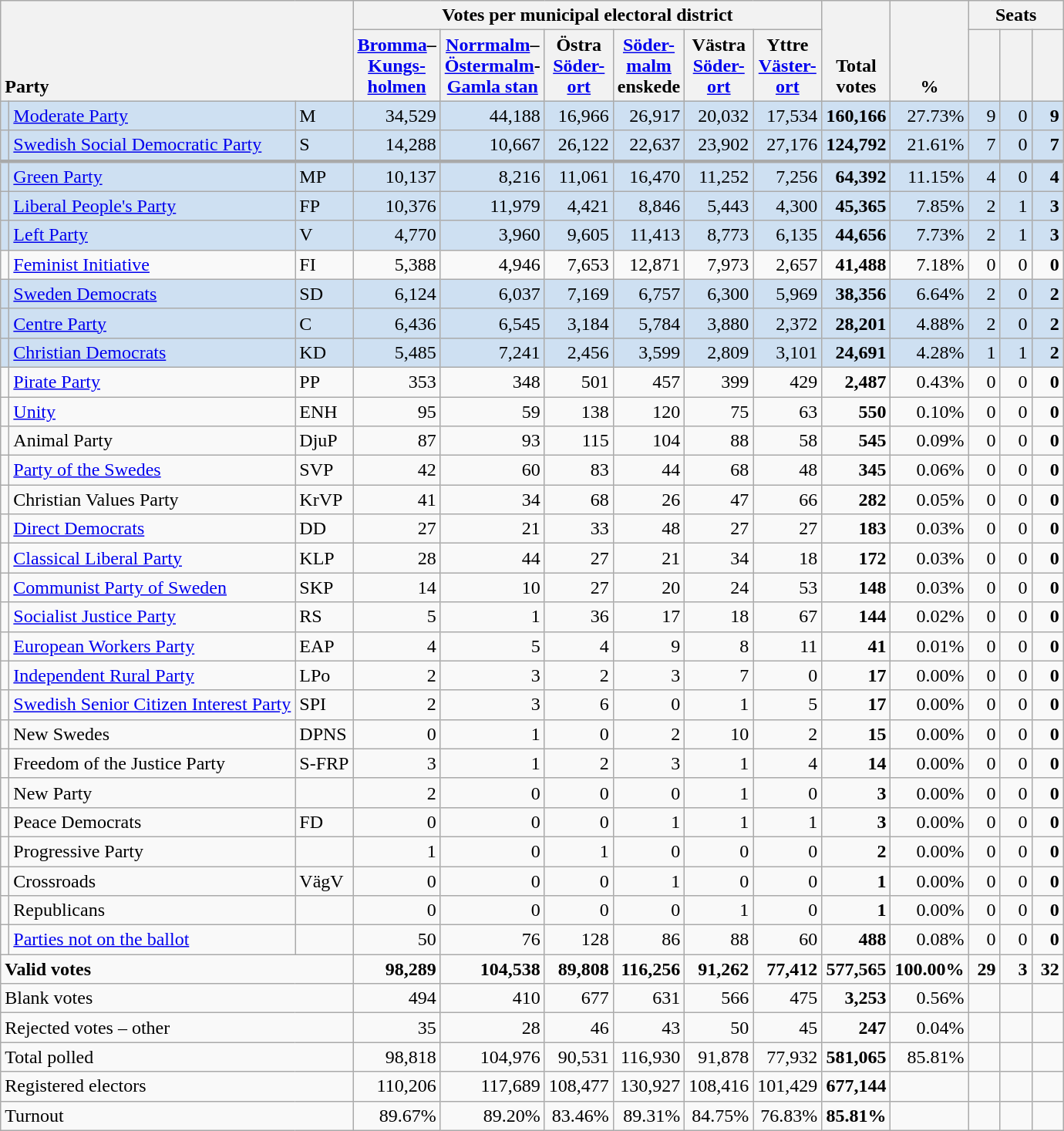<table class="wikitable" border="1" style="text-align:right;">
<tr>
<th style="text-align:left;" valign=bottom rowspan=2 colspan=3>Party</th>
<th colspan=6>Votes per municipal electoral district</th>
<th align=center valign=bottom rowspan=2 width="50">Total votes</th>
<th align=center valign=bottom rowspan=2 width="50">%</th>
<th colspan=3>Seats</th>
</tr>
<tr>
<th align=center valign=bottom width="50"><a href='#'>Bromma</a>–<a href='#'>Kungs- holmen</a></th>
<th align=center valign=bottom width="50"><a href='#'>Norrmalm</a>–<a href='#'>Östermalm</a>- <a href='#'>Gamla stan</a></th>
<th align=center valign=bottom width="50">Östra <a href='#'>Söder- ort</a></th>
<th align=center valign=bottom width="50"><a href='#'>Söder- malm</a> enskede</th>
<th align=center valign=bottom width="50">Västra <a href='#'>Söder- ort</a></th>
<th align=center valign=bottom width="50">Yttre <a href='#'>Väster- ort</a></th>
<th align=center valign=bottom width="20"><small></small></th>
<th align=center valign=bottom width="20"><small><a href='#'></a></small></th>
<th align=center valign=bottom width="20"><small></small></th>
</tr>
<tr style="background:#CEE0F2;">
<td></td>
<td align=left><a href='#'>Moderate Party</a></td>
<td align=left>M</td>
<td>34,529</td>
<td>44,188</td>
<td>16,966</td>
<td>26,917</td>
<td>20,032</td>
<td>17,534</td>
<td><strong>160,166</strong></td>
<td>27.73%</td>
<td>9</td>
<td>0</td>
<td><strong>9</strong></td>
</tr>
<tr style="background:#CEE0F2;">
<td></td>
<td align=left style="white-space: nowrap;"><a href='#'>Swedish Social Democratic Party</a></td>
<td align=left>S</td>
<td>14,288</td>
<td>10,667</td>
<td>26,122</td>
<td>22,637</td>
<td>23,902</td>
<td>27,176</td>
<td><strong>124,792</strong></td>
<td>21.61%</td>
<td>7</td>
<td>0</td>
<td><strong>7</strong></td>
</tr>
<tr style="background:#CEE0F2; border-top:3px solid darkgray;">
<td></td>
<td align=left><a href='#'>Green Party</a></td>
<td align=left>MP</td>
<td>10,137</td>
<td>8,216</td>
<td>11,061</td>
<td>16,470</td>
<td>11,252</td>
<td>7,256</td>
<td><strong>64,392</strong></td>
<td>11.15%</td>
<td>4</td>
<td>0</td>
<td><strong>4</strong></td>
</tr>
<tr style="background:#CEE0F2;">
<td></td>
<td align=left><a href='#'>Liberal People's Party</a></td>
<td align=left>FP</td>
<td>10,376</td>
<td>11,979</td>
<td>4,421</td>
<td>8,846</td>
<td>5,443</td>
<td>4,300</td>
<td><strong>45,365</strong></td>
<td>7.85%</td>
<td>2</td>
<td>1</td>
<td><strong>3</strong></td>
</tr>
<tr style="background:#CEE0F2;">
<td></td>
<td align=left><a href='#'>Left Party</a></td>
<td align=left>V</td>
<td>4,770</td>
<td>3,960</td>
<td>9,605</td>
<td>11,413</td>
<td>8,773</td>
<td>6,135</td>
<td><strong>44,656</strong></td>
<td>7.73%</td>
<td>2</td>
<td>1</td>
<td><strong>3</strong></td>
</tr>
<tr>
<td></td>
<td align=left><a href='#'>Feminist Initiative</a></td>
<td align=left>FI</td>
<td>5,388</td>
<td>4,946</td>
<td>7,653</td>
<td>12,871</td>
<td>7,973</td>
<td>2,657</td>
<td><strong>41,488</strong></td>
<td>7.18%</td>
<td>0</td>
<td>0</td>
<td><strong>0</strong></td>
</tr>
<tr style="background:#CEE0F2;">
<td></td>
<td align=left><a href='#'>Sweden Democrats</a></td>
<td align=left>SD</td>
<td>6,124</td>
<td>6,037</td>
<td>7,169</td>
<td>6,757</td>
<td>6,300</td>
<td>5,969</td>
<td><strong>38,356</strong></td>
<td>6.64%</td>
<td>2</td>
<td>0</td>
<td><strong>2</strong></td>
</tr>
<tr style="background:#CEE0F2;">
<td></td>
<td align=left><a href='#'>Centre Party</a></td>
<td align=left>C</td>
<td>6,436</td>
<td>6,545</td>
<td>3,184</td>
<td>5,784</td>
<td>3,880</td>
<td>2,372</td>
<td><strong>28,201</strong></td>
<td>4.88%</td>
<td>2</td>
<td>0</td>
<td><strong>2</strong></td>
</tr>
<tr style="background:#CEE0F2;">
<td></td>
<td align=left><a href='#'>Christian Democrats</a></td>
<td align=left>KD</td>
<td>5,485</td>
<td>7,241</td>
<td>2,456</td>
<td>3,599</td>
<td>2,809</td>
<td>3,101</td>
<td><strong>24,691</strong></td>
<td>4.28%</td>
<td>1</td>
<td>1</td>
<td><strong>2</strong></td>
</tr>
<tr>
<td></td>
<td align=left><a href='#'>Pirate Party</a></td>
<td align=left>PP</td>
<td>353</td>
<td>348</td>
<td>501</td>
<td>457</td>
<td>399</td>
<td>429</td>
<td><strong>2,487</strong></td>
<td>0.43%</td>
<td>0</td>
<td>0</td>
<td><strong>0</strong></td>
</tr>
<tr>
<td></td>
<td align=left><a href='#'>Unity</a></td>
<td align=left>ENH</td>
<td>95</td>
<td>59</td>
<td>138</td>
<td>120</td>
<td>75</td>
<td>63</td>
<td><strong>550</strong></td>
<td>0.10%</td>
<td>0</td>
<td>0</td>
<td><strong>0</strong></td>
</tr>
<tr>
<td></td>
<td align=left>Animal Party</td>
<td align=left>DjuP</td>
<td>87</td>
<td>93</td>
<td>115</td>
<td>104</td>
<td>88</td>
<td>58</td>
<td><strong>545</strong></td>
<td>0.09%</td>
<td>0</td>
<td>0</td>
<td><strong>0</strong></td>
</tr>
<tr>
<td></td>
<td align=left><a href='#'>Party of the Swedes</a></td>
<td align=left>SVP</td>
<td>42</td>
<td>60</td>
<td>83</td>
<td>44</td>
<td>68</td>
<td>48</td>
<td><strong>345</strong></td>
<td>0.06%</td>
<td>0</td>
<td>0</td>
<td><strong>0</strong></td>
</tr>
<tr>
<td></td>
<td align=left>Christian Values Party</td>
<td align=left>KrVP</td>
<td>41</td>
<td>34</td>
<td>68</td>
<td>26</td>
<td>47</td>
<td>66</td>
<td><strong>282</strong></td>
<td>0.05%</td>
<td>0</td>
<td>0</td>
<td><strong>0</strong></td>
</tr>
<tr>
<td></td>
<td align=left><a href='#'>Direct Democrats</a></td>
<td align=left>DD</td>
<td>27</td>
<td>21</td>
<td>33</td>
<td>48</td>
<td>27</td>
<td>27</td>
<td><strong>183</strong></td>
<td>0.03%</td>
<td>0</td>
<td>0</td>
<td><strong>0</strong></td>
</tr>
<tr>
<td></td>
<td align=left><a href='#'>Classical Liberal Party</a></td>
<td align=left>KLP</td>
<td>28</td>
<td>44</td>
<td>27</td>
<td>21</td>
<td>34</td>
<td>18</td>
<td><strong>172</strong></td>
<td>0.03%</td>
<td>0</td>
<td>0</td>
<td><strong>0</strong></td>
</tr>
<tr>
<td></td>
<td align=left><a href='#'>Communist Party of Sweden</a></td>
<td align=left>SKP</td>
<td>14</td>
<td>10</td>
<td>27</td>
<td>20</td>
<td>24</td>
<td>53</td>
<td><strong>148</strong></td>
<td>0.03%</td>
<td>0</td>
<td>0</td>
<td><strong>0</strong></td>
</tr>
<tr>
<td></td>
<td align=left><a href='#'>Socialist Justice Party</a></td>
<td align=left>RS</td>
<td>5</td>
<td>1</td>
<td>36</td>
<td>17</td>
<td>18</td>
<td>67</td>
<td><strong>144</strong></td>
<td>0.02%</td>
<td>0</td>
<td>0</td>
<td><strong>0</strong></td>
</tr>
<tr>
<td></td>
<td align=left><a href='#'>European Workers Party</a></td>
<td align=left>EAP</td>
<td>4</td>
<td>5</td>
<td>4</td>
<td>9</td>
<td>8</td>
<td>11</td>
<td><strong>41</strong></td>
<td>0.01%</td>
<td>0</td>
<td>0</td>
<td><strong>0</strong></td>
</tr>
<tr>
<td></td>
<td align=left><a href='#'>Independent Rural Party</a></td>
<td align=left>LPo</td>
<td>2</td>
<td>3</td>
<td>2</td>
<td>3</td>
<td>7</td>
<td>0</td>
<td><strong>17</strong></td>
<td>0.00%</td>
<td>0</td>
<td>0</td>
<td><strong>0</strong></td>
</tr>
<tr>
<td></td>
<td align=left><a href='#'>Swedish Senior Citizen Interest Party</a></td>
<td align=left>SPI</td>
<td>2</td>
<td>3</td>
<td>6</td>
<td>0</td>
<td>1</td>
<td>5</td>
<td><strong>17</strong></td>
<td>0.00%</td>
<td>0</td>
<td>0</td>
<td><strong>0</strong></td>
</tr>
<tr>
<td></td>
<td align=left>New Swedes</td>
<td align=left>DPNS</td>
<td>0</td>
<td>1</td>
<td>0</td>
<td>2</td>
<td>10</td>
<td>2</td>
<td><strong>15</strong></td>
<td>0.00%</td>
<td>0</td>
<td>0</td>
<td><strong>0</strong></td>
</tr>
<tr>
<td></td>
<td align=left>Freedom of the Justice Party</td>
<td align=left>S-FRP</td>
<td>3</td>
<td>1</td>
<td>2</td>
<td>3</td>
<td>1</td>
<td>4</td>
<td><strong>14</strong></td>
<td>0.00%</td>
<td>0</td>
<td>0</td>
<td><strong>0</strong></td>
</tr>
<tr>
<td></td>
<td align=left>New Party</td>
<td></td>
<td>2</td>
<td>0</td>
<td>0</td>
<td>0</td>
<td>1</td>
<td>0</td>
<td><strong>3</strong></td>
<td>0.00%</td>
<td>0</td>
<td>0</td>
<td><strong>0</strong></td>
</tr>
<tr>
<td></td>
<td align=left>Peace Democrats</td>
<td align=left>FD</td>
<td>0</td>
<td>0</td>
<td>0</td>
<td>1</td>
<td>1</td>
<td>1</td>
<td><strong>3</strong></td>
<td>0.00%</td>
<td>0</td>
<td>0</td>
<td><strong>0</strong></td>
</tr>
<tr>
<td></td>
<td align=left>Progressive Party</td>
<td></td>
<td>1</td>
<td>0</td>
<td>1</td>
<td>0</td>
<td>0</td>
<td>0</td>
<td><strong>2</strong></td>
<td>0.00%</td>
<td>0</td>
<td>0</td>
<td><strong>0</strong></td>
</tr>
<tr>
<td></td>
<td align=left>Crossroads</td>
<td align=left>VägV</td>
<td>0</td>
<td>0</td>
<td>0</td>
<td>1</td>
<td>0</td>
<td>0</td>
<td><strong>1</strong></td>
<td>0.00%</td>
<td>0</td>
<td>0</td>
<td><strong>0</strong></td>
</tr>
<tr>
<td></td>
<td align=left>Republicans</td>
<td></td>
<td>0</td>
<td>0</td>
<td>0</td>
<td>0</td>
<td>1</td>
<td>0</td>
<td><strong>1</strong></td>
<td>0.00%</td>
<td>0</td>
<td>0</td>
<td><strong>0</strong></td>
</tr>
<tr>
<td></td>
<td align=left><a href='#'>Parties not on the ballot</a></td>
<td></td>
<td>50</td>
<td>76</td>
<td>128</td>
<td>86</td>
<td>88</td>
<td>60</td>
<td><strong>488</strong></td>
<td>0.08%</td>
<td>0</td>
<td>0</td>
<td><strong>0</strong></td>
</tr>
<tr style="font-weight:bold">
<td align=left colspan=3>Valid votes</td>
<td>98,289</td>
<td>104,538</td>
<td>89,808</td>
<td>116,256</td>
<td>91,262</td>
<td>77,412</td>
<td>577,565</td>
<td>100.00%</td>
<td>29</td>
<td>3</td>
<td>32</td>
</tr>
<tr>
<td align=left colspan=3>Blank votes</td>
<td>494</td>
<td>410</td>
<td>677</td>
<td>631</td>
<td>566</td>
<td>475</td>
<td><strong>3,253</strong></td>
<td>0.56%</td>
<td></td>
<td></td>
<td></td>
</tr>
<tr>
<td align=left colspan=3>Rejected votes – other</td>
<td>35</td>
<td>28</td>
<td>46</td>
<td>43</td>
<td>50</td>
<td>45</td>
<td><strong>247</strong></td>
<td>0.04%</td>
<td></td>
<td></td>
<td></td>
</tr>
<tr>
<td align=left colspan=3>Total polled</td>
<td>98,818</td>
<td>104,976</td>
<td>90,531</td>
<td>116,930</td>
<td>91,878</td>
<td>77,932</td>
<td><strong>581,065</strong></td>
<td>85.81%</td>
<td></td>
<td></td>
<td></td>
</tr>
<tr>
<td align=left colspan=3>Registered electors</td>
<td>110,206</td>
<td>117,689</td>
<td>108,477</td>
<td>130,927</td>
<td>108,416</td>
<td>101,429</td>
<td><strong>677,144</strong></td>
<td></td>
<td></td>
<td></td>
<td></td>
</tr>
<tr>
<td align=left colspan=3>Turnout</td>
<td>89.67%</td>
<td>89.20%</td>
<td>83.46%</td>
<td>89.31%</td>
<td>84.75%</td>
<td>76.83%</td>
<td><strong>85.81%</strong></td>
<td></td>
<td></td>
<td></td>
<td></td>
</tr>
</table>
